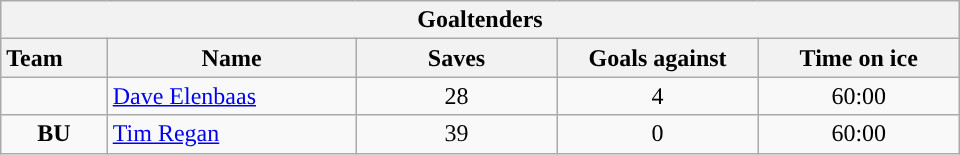<table class="wikitable" style="width:40em; text-align:right;">
<tr>
<th colspan=5>Goaltenders</th>
</tr>
<tr>
<th style="width:4em; text-align:left;">Team</th>
<th style="width:10em;">Name</th>
<th style="width:8em;">Saves</th>
<th style="width:8em;">Goals against</th>
<th style="width:8em;">Time on ice</th>
</tr>
<tr>
<td style="text-align:center; "><strong></strong></td>
<td style="text-align:left;"><a href='#'>Dave Elenbaas</a></td>
<td align=center>28</td>
<td align=center>4</td>
<td align=center>60:00</td>
</tr>
<tr>
<td align=center><strong>BU</strong></td>
<td style="text-align:left;"><a href='#'>Tim Regan</a></td>
<td align=center>39</td>
<td align=center>0</td>
<td align=center>60:00</td>
</tr>
</table>
